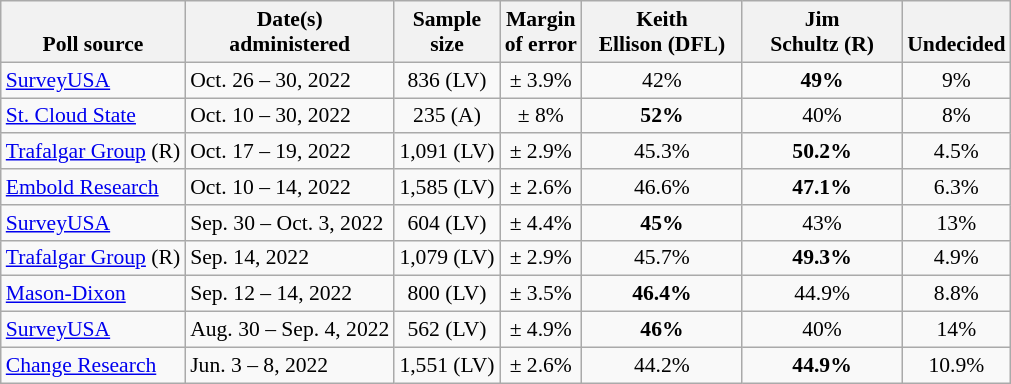<table class="wikitable" style="font-size:90%;text-align:center;">
<tr valign=bottom>
<th>Poll source</th>
<th>Date(s)<br>administered</th>
<th>Sample<br>size</th>
<th>Margin<br>of error</th>
<th style="width:100px;">Keith<br>Ellison (DFL)</th>
<th style="width:100px;">Jim<br>Schultz (R)</th>
<th>Undecided</th>
</tr>
<tr>
<td style="text-align:left;"><a href='#'>SurveyUSA</a></td>
<td style="text-align:left;">Oct. 26 – 30, 2022</td>
<td>836 (LV)</td>
<td>± 3.9%</td>
<td>42%</td>
<td><strong>49%</strong></td>
<td>9%</td>
</tr>
<tr>
<td style="text-align:left;"><a href='#'>St. Cloud State</a></td>
<td style="text-align:left;">Oct. 10 – 30, 2022</td>
<td>235 (A)</td>
<td>± 8%</td>
<td><strong>52%</strong></td>
<td>40%</td>
<td>8%</td>
</tr>
<tr>
<td style="text-align:left;"><a href='#'>Trafalgar Group</a> (R)</td>
<td style="text-align:left;">Oct. 17 – 19, 2022</td>
<td>1,091 (LV)</td>
<td>± 2.9%</td>
<td>45.3%</td>
<td><strong>50.2%</strong></td>
<td>4.5%</td>
</tr>
<tr>
<td style="text-align:left;"><a href='#'>Embold Research</a></td>
<td style="text-align:left;">Oct. 10 – 14, 2022</td>
<td>1,585 (LV)</td>
<td>± 2.6%</td>
<td>46.6%</td>
<td><strong>47.1%</strong></td>
<td>6.3%</td>
</tr>
<tr>
<td style="text-align:left;"><a href='#'>SurveyUSA</a></td>
<td style="text-align:left;">Sep. 30 – Oct. 3, 2022</td>
<td>604 (LV)</td>
<td>± 4.4%</td>
<td><strong>45%</strong></td>
<td>43%</td>
<td>13%</td>
</tr>
<tr>
<td style="text-align:left;"><a href='#'>Trafalgar Group</a> (R)</td>
<td style="text-align:left;">Sep. 14, 2022</td>
<td>1,079 (LV)</td>
<td>± 2.9%</td>
<td>45.7%</td>
<td><strong>49.3%</strong></td>
<td>4.9%</td>
</tr>
<tr>
<td style="text-align:left;"><a href='#'>Mason-Dixon</a></td>
<td style="text-align:left;">Sep. 12 – 14, 2022</td>
<td>800 (LV)</td>
<td>± 3.5%</td>
<td><strong>46.4%</strong></td>
<td>44.9%</td>
<td>8.8%</td>
</tr>
<tr>
<td style="text-align:left;"><a href='#'>SurveyUSA</a></td>
<td style="text-align:left;">Aug. 30 – Sep. 4, 2022</td>
<td>562 (LV)</td>
<td>± 4.9%</td>
<td><strong>46%</strong></td>
<td>40%</td>
<td>14%</td>
</tr>
<tr>
<td style="text-align:left;"><a href='#'>Change Research</a></td>
<td style="text-align:left;">Jun. 3 – 8, 2022</td>
<td>1,551 (LV)</td>
<td>± 2.6%</td>
<td>44.2%</td>
<td><strong>44.9%</strong></td>
<td>10.9%</td>
</tr>
</table>
